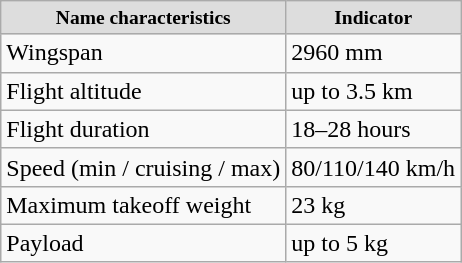<table class="wikitable">
<tr align="center" style="font-size: small; font-weight:bold; background-color:#dddddd; padding:5px;" |>
<td>Name characteristics</td>
<td>Indicator</td>
</tr>
<tr>
<td>Wingspan</td>
<td>2960 mm</td>
</tr>
<tr>
<td>Flight altitude</td>
<td>up to 3.5 km</td>
</tr>
<tr>
<td>Flight duration</td>
<td>18–28 hours</td>
</tr>
<tr>
<td>Speed (min / cruising / max)</td>
<td>80/110/140 km/h</td>
</tr>
<tr>
<td>Maximum takeoff weight</td>
<td>23 kg</td>
</tr>
<tr>
<td>Payload</td>
<td>up to 5 kg</td>
</tr>
</table>
